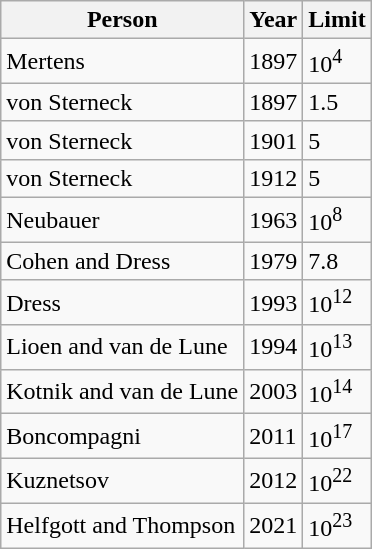<table class="wikitable">
<tr>
<th>Person</th>
<th>Year</th>
<th>Limit</th>
</tr>
<tr>
<td>Mertens</td>
<td>1897</td>
<td>10<sup>4</sup></td>
</tr>
<tr>
<td>von Sterneck</td>
<td>1897</td>
<td>1.5</td>
</tr>
<tr>
<td>von Sterneck</td>
<td>1901</td>
<td>5</td>
</tr>
<tr>
<td>von Sterneck</td>
<td>1912</td>
<td>5</td>
</tr>
<tr>
<td>Neubauer</td>
<td>1963</td>
<td>10<sup>8</sup></td>
</tr>
<tr>
<td>Cohen and Dress</td>
<td>1979</td>
<td>7.8</td>
</tr>
<tr>
<td>Dress</td>
<td>1993</td>
<td>10<sup>12</sup></td>
</tr>
<tr>
<td>Lioen and van de Lune</td>
<td>1994</td>
<td>10<sup>13</sup></td>
</tr>
<tr>
<td>Kotnik and van de Lune</td>
<td>2003</td>
<td>10<sup>14</sup></td>
</tr>
<tr>
<td>Boncompagni</td>
<td>2011</td>
<td>10<sup>17</sup></td>
</tr>
<tr>
<td>Kuznetsov</td>
<td>2012</td>
<td>10<sup>22</sup></td>
</tr>
<tr>
<td>Helfgott and Thompson</td>
<td>2021</td>
<td>10<sup>23</sup></td>
</tr>
</table>
